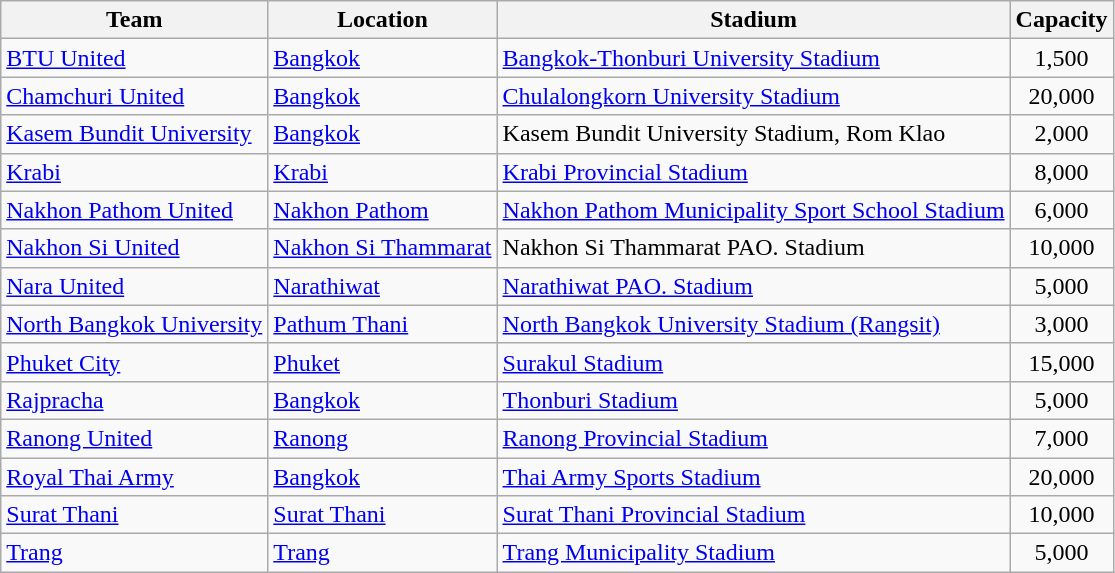<table class="wikitable sortable">
<tr>
<th>Team</th>
<th>Location</th>
<th>Stadium</th>
<th>Capacity</th>
</tr>
<tr>
<td><a href='#'>BTU United</a></td>
<td><a href='#'>Bangkok</a></td>
<td><a href='#'>Bangkok-Thonburi University Stadium</a></td>
<td align="center">1,500</td>
</tr>
<tr>
<td><a href='#'>Chamchuri United</a></td>
<td><a href='#'>Bangkok</a></td>
<td><a href='#'>Chulalongkorn University Stadium</a></td>
<td align="center">20,000</td>
</tr>
<tr>
<td><a href='#'>Kasem Bundit University</a></td>
<td><a href='#'>Bangkok</a></td>
<td>Kasem Bundit University Stadium, Rom Klao</td>
<td align="center">2,000</td>
</tr>
<tr>
<td><a href='#'>Krabi</a></td>
<td><a href='#'>Krabi</a></td>
<td><a href='#'>Krabi Provincial Stadium</a></td>
<td align="center">8,000</td>
</tr>
<tr>
<td><a href='#'>Nakhon Pathom United</a></td>
<td><a href='#'>Nakhon Pathom</a></td>
<td><a href='#'>Nakhon Pathom Municipality Sport School Stadium</a></td>
<td align="center">6,000</td>
</tr>
<tr>
<td><a href='#'>Nakhon Si United</a></td>
<td><a href='#'>Nakhon Si Thammarat</a></td>
<td>Nakhon Si Thammarat PAO. Stadium</td>
<td align="center">10,000</td>
</tr>
<tr>
<td><a href='#'>Nara United</a></td>
<td><a href='#'>Narathiwat</a></td>
<td><a href='#'>Narathiwat PAO. Stadium</a></td>
<td align="center">5,000</td>
</tr>
<tr>
<td><a href='#'>North Bangkok University</a></td>
<td><a href='#'>Pathum Thani</a></td>
<td><a href='#'>North Bangkok University Stadium (Rangsit)</a></td>
<td align="center">3,000</td>
</tr>
<tr>
<td><a href='#'>Phuket City</a></td>
<td><a href='#'>Phuket</a></td>
<td><a href='#'>Surakul Stadium</a></td>
<td align="center">15,000</td>
</tr>
<tr>
<td><a href='#'>Rajpracha</a></td>
<td><a href='#'>Bangkok</a></td>
<td><a href='#'>Thonburi Stadium</a></td>
<td align="center">5,000</td>
</tr>
<tr>
<td><a href='#'>Ranong United</a></td>
<td><a href='#'>Ranong</a></td>
<td><a href='#'>Ranong Provincial Stadium</a></td>
<td align="center">7,000</td>
</tr>
<tr>
<td><a href='#'>Royal Thai Army</a></td>
<td><a href='#'>Bangkok</a></td>
<td><a href='#'>Thai Army Sports Stadium</a></td>
<td align="center">20,000</td>
</tr>
<tr>
<td><a href='#'>Surat Thani</a></td>
<td><a href='#'>Surat Thani</a></td>
<td><a href='#'>Surat Thani Provincial Stadium</a></td>
<td align="center">10,000</td>
</tr>
<tr>
<td><a href='#'>Trang</a></td>
<td><a href='#'>Trang</a></td>
<td><a href='#'>Trang Municipality Stadium</a></td>
<td align="center">5,000</td>
</tr>
</table>
